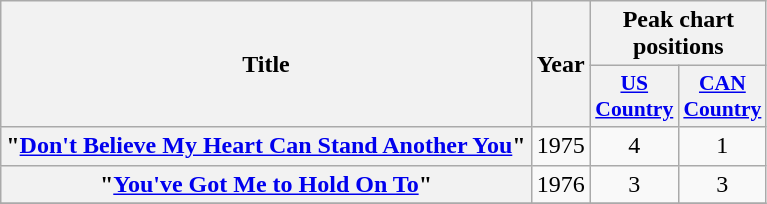<table class="wikitable plainrowheaders" style="text-align:center;">
<tr>
<th scope="col" rowspan="2">Title</th>
<th scope="col" rowspan="2">Year</th>
<th scope="col" colspan="2">Peak chart<br>positions</th>
</tr>
<tr>
<th scope="col" style="width:3em;font-size:90%;"><a href='#'>US<br>Country</a><br></th>
<th scope="col" style="width:3em;font-size:90%;"><a href='#'>CAN<br>Country</a><br></th>
</tr>
<tr>
<th scope = "row">"<a href='#'>Don't Believe My Heart Can Stand Another You</a>"</th>
<td>1975</td>
<td>4</td>
<td>1</td>
</tr>
<tr>
<th scope = "row">"<a href='#'>You've Got Me to Hold On To</a>"</th>
<td>1976</td>
<td>3</td>
<td>3</td>
</tr>
<tr>
</tr>
</table>
